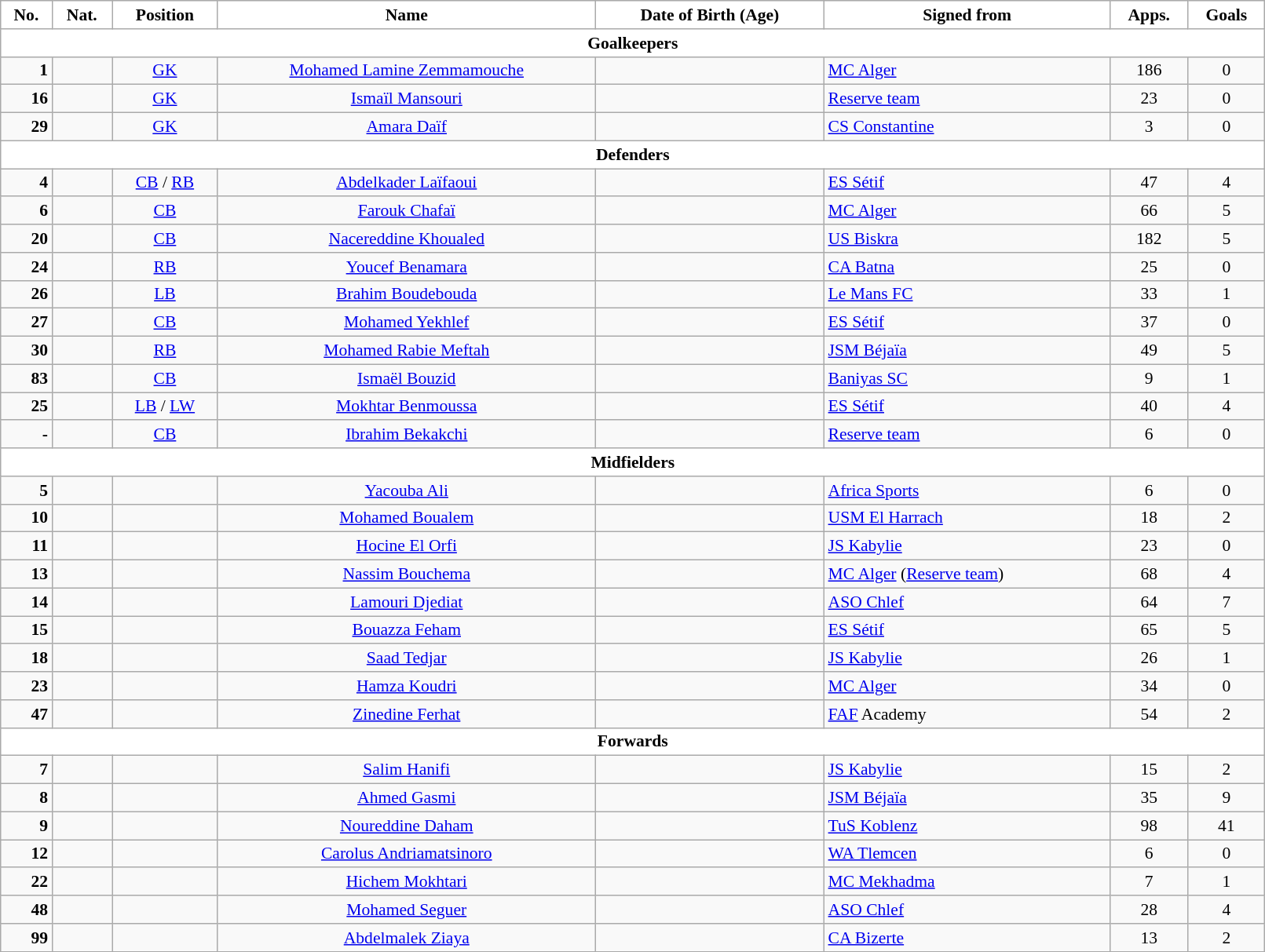<table class="wikitable" style="text-align:center; font-size:90%; width:85%">
<tr>
<th style="background:white; color:black; text-align:center;">No.</th>
<th style="background:white; color:black; text-align:center;">Nat.</th>
<th style="background:white; color:black; text-align:center;">Position</th>
<th style="background:white; color:black; text-align:center;">Name</th>
<th style="background:white; color:black; text-align:center;">Date of Birth (Age)</th>
<th style="background:white; color:black; text-align:center;">Signed from</th>
<th style="background:white; color:black; text-align:center;">Apps.</th>
<th style="background:white; color:black; text-align:center;">Goals</th>
</tr>
<tr>
<th colspan="10" style="background:white; color:black; text-align:center">Goalkeepers</th>
</tr>
<tr>
<td style="text-align:right"><strong>1</strong></td>
<td></td>
<td><a href='#'>GK</a></td>
<td><a href='#'>Mohamed Lamine Zemmamouche</a></td>
<td></td>
<td style="text-align:left"> <a href='#'>MC Alger</a></td>
<td>186</td>
<td>0</td>
</tr>
<tr>
<td style="text-align:right"><strong>16</strong></td>
<td></td>
<td><a href='#'>GK</a></td>
<td><a href='#'>Ismaïl Mansouri</a></td>
<td></td>
<td style="text-align:left"> <a href='#'>Reserve team</a></td>
<td>23</td>
<td>0</td>
</tr>
<tr>
<td style="text-align:right"><strong>29</strong></td>
<td></td>
<td><a href='#'>GK</a></td>
<td><a href='#'>Amara Daïf</a></td>
<td></td>
<td style="text-align:left"> <a href='#'>CS Constantine</a></td>
<td>3</td>
<td>0</td>
</tr>
<tr>
<th colspan="10" style="background:white; color:black; text-align:center">Defenders</th>
</tr>
<tr>
<td style="text-align:right"><strong>4</strong></td>
<td></td>
<td><a href='#'>CB</a> / <a href='#'>RB</a></td>
<td><a href='#'>Abdelkader Laïfaoui</a></td>
<td></td>
<td style="text-align:left"> <a href='#'>ES Sétif</a></td>
<td>47</td>
<td>4</td>
</tr>
<tr>
<td style="text-align:right"><strong>6</strong></td>
<td></td>
<td><a href='#'>CB</a></td>
<td><a href='#'>Farouk Chafaï</a></td>
<td></td>
<td style="text-align:left"> <a href='#'>MC Alger</a></td>
<td>66</td>
<td>5</td>
</tr>
<tr>
<td style="text-align:right"><strong>20</strong></td>
<td></td>
<td><a href='#'>CB</a></td>
<td><a href='#'>Nacereddine Khoualed</a></td>
<td></td>
<td style="text-align:left"> <a href='#'>US Biskra</a></td>
<td>182</td>
<td>5</td>
</tr>
<tr>
<td style="text-align:right"><strong>24</strong></td>
<td></td>
<td><a href='#'>RB</a></td>
<td><a href='#'>Youcef Benamara</a></td>
<td></td>
<td style="text-align:left"> <a href='#'>CA Batna</a></td>
<td>25</td>
<td>0</td>
</tr>
<tr>
<td style="text-align:right"><strong>26</strong></td>
<td></td>
<td><a href='#'>LB</a></td>
<td><a href='#'>Brahim Boudebouda</a></td>
<td></td>
<td style="text-align:left"> <a href='#'>Le Mans FC</a></td>
<td>33</td>
<td>1</td>
</tr>
<tr>
<td style="text-align:right"><strong>27</strong></td>
<td></td>
<td><a href='#'>CB</a></td>
<td><a href='#'>Mohamed Yekhlef</a></td>
<td></td>
<td style="text-align:left"> <a href='#'>ES Sétif</a></td>
<td>37</td>
<td>0</td>
</tr>
<tr>
<td style="text-align:right"><strong>30</strong></td>
<td></td>
<td><a href='#'>RB</a></td>
<td><a href='#'>Mohamed Rabie Meftah</a></td>
<td></td>
<td style="text-align:left"> <a href='#'>JSM Béjaïa</a></td>
<td>49</td>
<td>5</td>
</tr>
<tr>
<td style="text-align:right"><strong>83</strong></td>
<td></td>
<td><a href='#'>CB</a></td>
<td><a href='#'>Ismaël Bouzid</a></td>
<td></td>
<td style="text-align:left"> <a href='#'>Baniyas SC</a></td>
<td>9</td>
<td>1</td>
</tr>
<tr>
<td style="text-align:right"><strong>25</strong></td>
<td></td>
<td><a href='#'>LB</a> / <a href='#'>LW</a></td>
<td><a href='#'>Mokhtar Benmoussa</a></td>
<td></td>
<td style="text-align:left"> <a href='#'>ES Sétif</a></td>
<td>40</td>
<td>4</td>
</tr>
<tr>
<td style="text-align:right"><strong>-</strong></td>
<td></td>
<td><a href='#'>CB</a></td>
<td><a href='#'>Ibrahim Bekakchi</a></td>
<td></td>
<td style="text-align:left"> <a href='#'>Reserve team</a></td>
<td>6</td>
<td>0</td>
</tr>
<tr>
<th colspan="10" style="background:white; color:black; text-align:center">Midfielders</th>
</tr>
<tr>
<td style="text-align:right"><strong>5</strong></td>
<td></td>
<td></td>
<td><a href='#'>Yacouba Ali</a></td>
<td></td>
<td style="text-align:left"> <a href='#'>Africa Sports</a></td>
<td>6</td>
<td>0</td>
</tr>
<tr>
<td style="text-align:right"><strong>10</strong></td>
<td></td>
<td></td>
<td><a href='#'>Mohamed Boualem</a></td>
<td></td>
<td style="text-align:left"> <a href='#'>USM El Harrach</a></td>
<td>18</td>
<td>2</td>
</tr>
<tr>
<td style="text-align:right"><strong>11</strong></td>
<td></td>
<td></td>
<td><a href='#'>Hocine El Orfi</a></td>
<td></td>
<td style="text-align:left"> <a href='#'>JS Kabylie</a></td>
<td>23</td>
<td>0</td>
</tr>
<tr>
<td style="text-align:right"><strong>13</strong></td>
<td></td>
<td></td>
<td><a href='#'>Nassim Bouchema</a></td>
<td></td>
<td style="text-align:left"> <a href='#'>MC Alger</a> (<a href='#'>Reserve team</a>)</td>
<td>68</td>
<td>4</td>
</tr>
<tr>
<td style="text-align:right"><strong>14</strong></td>
<td></td>
<td></td>
<td><a href='#'>Lamouri Djediat</a></td>
<td></td>
<td style="text-align:left"> <a href='#'>ASO Chlef</a></td>
<td>64</td>
<td>7</td>
</tr>
<tr>
<td style="text-align:right"><strong>15</strong></td>
<td></td>
<td></td>
<td><a href='#'>Bouazza Feham</a></td>
<td></td>
<td style="text-align:left"> <a href='#'>ES Sétif</a></td>
<td>65</td>
<td>5</td>
</tr>
<tr>
<td style="text-align:right"><strong>18</strong></td>
<td></td>
<td></td>
<td><a href='#'>Saad Tedjar</a></td>
<td></td>
<td style="text-align:left"> <a href='#'>JS Kabylie</a></td>
<td>26</td>
<td>1</td>
</tr>
<tr>
<td style="text-align:right"><strong>23</strong></td>
<td></td>
<td></td>
<td><a href='#'>Hamza Koudri</a></td>
<td></td>
<td style="text-align:left"> <a href='#'>MC Alger</a></td>
<td>34</td>
<td>0</td>
</tr>
<tr>
<td style="text-align:right"><strong>47</strong></td>
<td></td>
<td></td>
<td><a href='#'>Zinedine Ferhat</a></td>
<td></td>
<td style="text-align:left"> <a href='#'>FAF</a> Academy</td>
<td>54</td>
<td>2</td>
</tr>
<tr>
<th colspan="10" style="background:white; color:black; text-align:center">Forwards</th>
</tr>
<tr>
<td style="text-align:right"><strong>7</strong></td>
<td></td>
<td></td>
<td><a href='#'>Salim Hanifi</a></td>
<td></td>
<td style="text-align:left"> <a href='#'>JS Kabylie</a></td>
<td>15</td>
<td>2</td>
</tr>
<tr>
<td style="text-align:right"><strong>8</strong></td>
<td></td>
<td></td>
<td><a href='#'>Ahmed Gasmi</a></td>
<td></td>
<td style="text-align:left"> <a href='#'>JSM Béjaïa</a></td>
<td>35</td>
<td>9</td>
</tr>
<tr>
<td style="text-align:right"><strong>9</strong></td>
<td></td>
<td></td>
<td><a href='#'>Noureddine Daham</a></td>
<td></td>
<td style="text-align:left"> <a href='#'>TuS Koblenz</a></td>
<td>98</td>
<td>41</td>
</tr>
<tr>
<td style="text-align:right"><strong>12</strong></td>
<td></td>
<td></td>
<td><a href='#'>Carolus Andriamatsinoro</a></td>
<td></td>
<td style="text-align:left"> <a href='#'>WA Tlemcen</a></td>
<td>6</td>
<td>0</td>
</tr>
<tr>
<td style="text-align:right"><strong>22</strong></td>
<td></td>
<td></td>
<td><a href='#'>Hichem Mokhtari</a></td>
<td></td>
<td style="text-align:left"> <a href='#'>MC Mekhadma</a></td>
<td>7</td>
<td>1</td>
</tr>
<tr>
<td style="text-align:right"><strong>48</strong></td>
<td></td>
<td></td>
<td><a href='#'>Mohamed Seguer</a></td>
<td></td>
<td style="text-align:left"> <a href='#'>ASO Chlef</a></td>
<td>28</td>
<td>4</td>
</tr>
<tr>
<td style="text-align:right"><strong>99</strong></td>
<td></td>
<td></td>
<td><a href='#'>Abdelmalek Ziaya</a></td>
<td></td>
<td style="text-align:left"> <a href='#'>CA Bizerte</a></td>
<td>13</td>
<td>2</td>
</tr>
<tr>
</tr>
</table>
